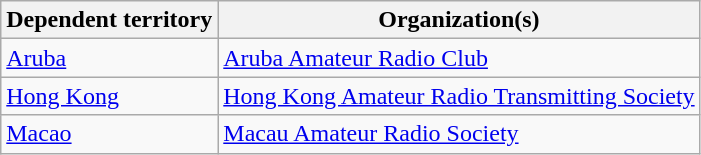<table class="wikitable">
<tr>
<th>Dependent territory</th>
<th>Organization(s)</th>
</tr>
<tr>
<td><a href='#'>Aruba</a></td>
<td><a href='#'>Aruba Amateur Radio Club </a></td>
</tr>
<tr>
<td><a href='#'>Hong Kong</a></td>
<td><a href='#'>Hong Kong Amateur Radio Transmitting Society</a></td>
</tr>
<tr>
<td><a href='#'>Macao</a></td>
<td><a href='#'>Macau Amateur Radio Society</a></td>
</tr>
</table>
